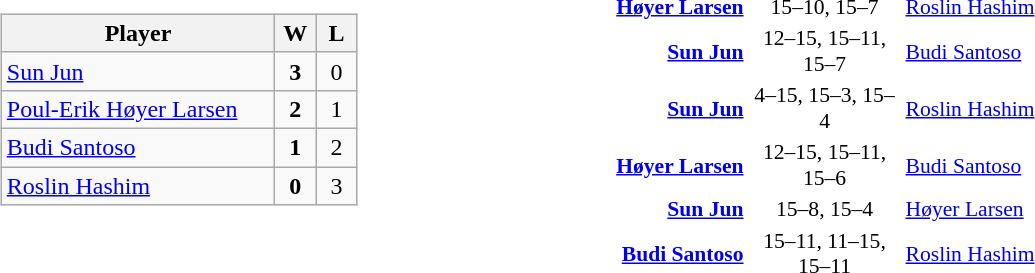<table>
<tr>
<td width=45% valign=top><br><table class=wikitable style="text-align:center">
<tr>
<th width=175>Player</th>
<th width=20>W</th>
<th width=20>L</th>
</tr>
<tr>
<td style="text-align:left"> <a href='#'>Sun Jun</a></td>
<td><strong>3</strong></td>
<td>0</td>
</tr>
<tr>
<td style="text-align:left"> <a href='#'>Poul-Erik Høyer Larsen</a></td>
<td><strong>2</strong></td>
<td>1</td>
</tr>
<tr>
<td style="text-align:left"> <a href='#'>Budi Santoso</a></td>
<td><strong>1</strong></td>
<td>2</td>
</tr>
<tr>
<td style="text-align:left"> <a href='#'>Roslin Hashim</a></td>
<td><strong>0</strong></td>
<td>3</td>
</tr>
</table>
</td>
<td><br><table style="font-size:90%">
<tr>
<td width=150 align=right><strong><a href='#'>Høyer Larsen</a></strong> </td>
<td width=100 align=center>15–10, 15–7</td>
<td width=150> <a href='#'>Roslin Hashim</a></td>
</tr>
<tr>
<td width=150 align=right><strong><a href='#'>Sun Jun</a></strong> </td>
<td width=100 align=center>12–15, 15–11, 15–7</td>
<td width=150> <a href='#'>Budi Santoso</a></td>
</tr>
<tr>
<td width=150 align=right><strong><a href='#'>Sun Jun</a></strong> </td>
<td width=100 align=center>4–15, 15–3, 15–4</td>
<td width=150> <a href='#'>Roslin Hashim</a></td>
</tr>
<tr>
<td width=150 align=right><strong><a href='#'>Høyer Larsen</a></strong> </td>
<td width=100 align=center>12–15, 15–11, 15–6</td>
<td width=150> <a href='#'>Budi Santoso</a></td>
</tr>
<tr>
<td width=150 align=right><strong><a href='#'>Sun Jun</a></strong> </td>
<td width=100 align=center>15–8, 15–4</td>
<td width=150> <a href='#'>Høyer Larsen</a></td>
</tr>
<tr>
<td width=150 align=right><strong><a href='#'>Budi Santoso</a></strong> </td>
<td width=100 align=center>15–11, 11–15, 15–11</td>
<td width=150> <a href='#'>Roslin Hashim</a></td>
</tr>
</table>
</td>
</tr>
</table>
